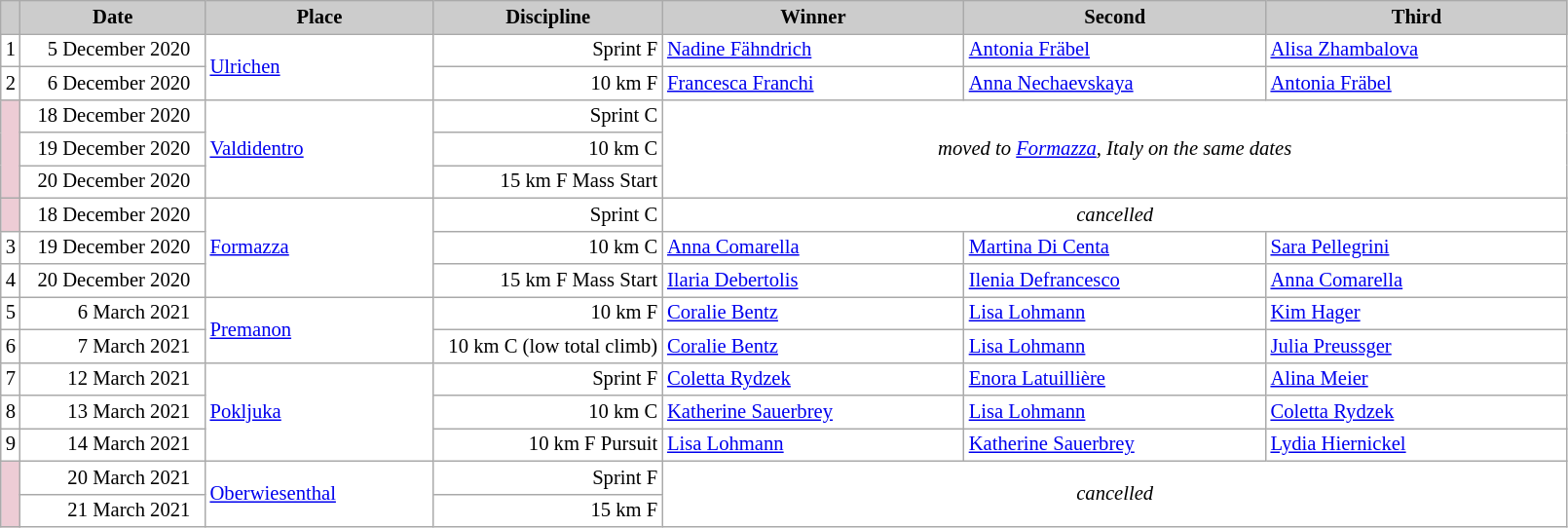<table class="wikitable plainrowheaders" style="background:#fff; font-size:86%; line-height:16px; border:grey solid 1px; border-collapse:collapse;">
<tr style="background:#ccc; text-align:center;">
<th scope="col" style="background:#ccc; width=30 px;"></th>
<th scope="col" style="background:#ccc; width:120px;">Date</th>
<th scope="col" style="background:#ccc; width:150px;">Place</th>
<th scope="col" style="background:#ccc; width:150px;">Discipline</th>
<th scope="col" style="background:#ccc; width:200px;">Winner</th>
<th scope="col" style="background:#ccc; width:200px;">Second</th>
<th scope="col" style="background:#ccc; width:200px;">Third</th>
</tr>
<tr>
<td align=center>1</td>
<td align=right>5 December 2020  </td>
<td rowspan=2> <a href='#'>Ulrichen</a></td>
<td align=right>Sprint F</td>
<td> <a href='#'>Nadine Fähndrich</a></td>
<td> <a href='#'>Antonia Fräbel</a></td>
<td> <a href='#'>Alisa Zhambalova</a></td>
</tr>
<tr>
<td align=center>2</td>
<td align=right>6 December 2020  </td>
<td align=right>10 km F</td>
<td> <a href='#'>Francesca Franchi</a></td>
<td> <a href='#'>Anna Nechaevskaya</a></td>
<td> <a href='#'>Antonia Fräbel</a></td>
</tr>
<tr>
<td rowspan=3 bgcolor="EDCCD5"></td>
<td align=right>18 December 2020  </td>
<td rowspan=3> <a href='#'>Valdidentro</a></td>
<td align=right>Sprint C</td>
<td rowspan=3 colspan=3 align=center><em>moved to <a href='#'>Formazza</a>, Italy on the same dates</em></td>
</tr>
<tr>
<td align=right>19 December 2020  </td>
<td align=right>10 km C</td>
</tr>
<tr>
<td align=right>20 December 2020  </td>
<td align=right>15 km F Mass Start</td>
</tr>
<tr>
<td bgcolor="EDCCD5"></td>
<td align=right>18 December 2020  </td>
<td rowspan=3> <a href='#'>Formazza</a></td>
<td align=right>Sprint C</td>
<td colspan=3 align=center><em>cancelled</em></td>
</tr>
<tr>
<td align=center>3</td>
<td align=right>19 December 2020  </td>
<td align=right>10 km C</td>
<td> <a href='#'>Anna Comarella</a></td>
<td> <a href='#'>Martina Di Centa</a></td>
<td> <a href='#'>Sara Pellegrini</a></td>
</tr>
<tr>
<td align=center>4</td>
<td align=right>20 December 2020  </td>
<td align=right>15 km F Mass Start</td>
<td> <a href='#'>Ilaria Debertolis</a></td>
<td> <a href='#'>Ilenia Defrancesco</a></td>
<td> <a href='#'>Anna Comarella</a></td>
</tr>
<tr>
<td align=center>5</td>
<td align=right>6 March 2021  </td>
<td rowspan=2> <a href='#'>Premanon</a></td>
<td align=right>10 km F</td>
<td> <a href='#'>Coralie Bentz</a></td>
<td> <a href='#'>Lisa Lohmann</a></td>
<td> <a href='#'>Kim Hager</a></td>
</tr>
<tr>
<td align=center>6</td>
<td align=right>7 March 2021  </td>
<td align=right>10 km C (low total climb)</td>
<td> <a href='#'>Coralie Bentz</a></td>
<td> <a href='#'>Lisa Lohmann</a></td>
<td> <a href='#'>Julia Preussger</a></td>
</tr>
<tr>
<td align=center>7</td>
<td align=right>12 March 2021  </td>
<td rowspan=3> <a href='#'>Pokljuka</a></td>
<td align=right>Sprint F</td>
<td> <a href='#'>Coletta Rydzek</a></td>
<td> <a href='#'>Enora Latuillière</a></td>
<td> <a href='#'>Alina Meier</a></td>
</tr>
<tr>
<td align=center>8</td>
<td align=right>13 March 2021  </td>
<td align=right>10 km C</td>
<td> <a href='#'>Katherine Sauerbrey</a></td>
<td> <a href='#'>Lisa Lohmann</a></td>
<td> <a href='#'>Coletta Rydzek</a></td>
</tr>
<tr>
<td align=center>9</td>
<td align=right>14 March 2021  </td>
<td align=right>10 km F Pursuit</td>
<td> <a href='#'>Lisa Lohmann</a></td>
<td> <a href='#'>Katherine Sauerbrey</a></td>
<td> <a href='#'>Lydia Hiernickel</a></td>
</tr>
<tr>
<td rowspan=2 bgcolor="EDCCD5"></td>
<td align=right>20 March 2021  </td>
<td rowspan=2> <a href='#'>Oberwiesenthal</a></td>
<td align=right>Sprint F</td>
<td rowspan=2 colspan=3 align=center><em>cancelled</em></td>
</tr>
<tr>
<td align=right>21 March 2021  </td>
<td align=right>15 km F</td>
</tr>
</table>
